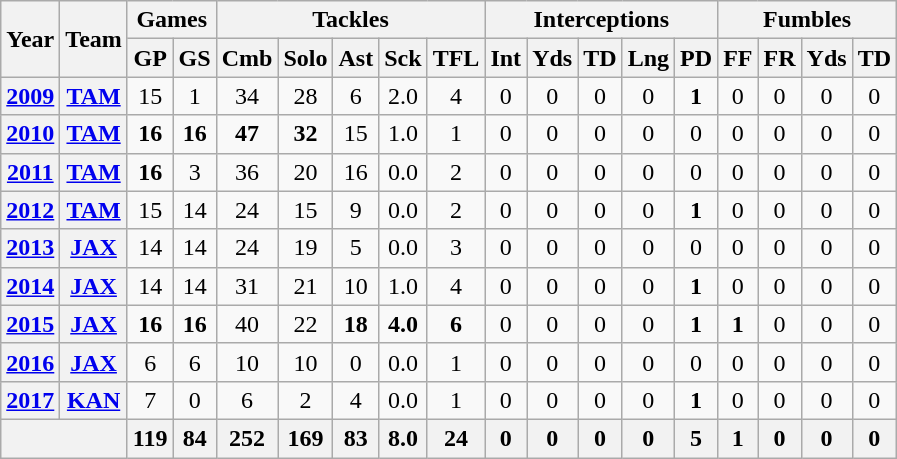<table class="wikitable" style="text-align:center">
<tr>
<th rowspan="2">Year</th>
<th rowspan="2">Team</th>
<th colspan="2">Games</th>
<th colspan="5">Tackles</th>
<th colspan="5">Interceptions</th>
<th colspan="4">Fumbles</th>
</tr>
<tr>
<th>GP</th>
<th>GS</th>
<th>Cmb</th>
<th>Solo</th>
<th>Ast</th>
<th>Sck</th>
<th>TFL</th>
<th>Int</th>
<th>Yds</th>
<th>TD</th>
<th>Lng</th>
<th>PD</th>
<th>FF</th>
<th>FR</th>
<th>Yds</th>
<th>TD</th>
</tr>
<tr>
<th><a href='#'>2009</a></th>
<th><a href='#'>TAM</a></th>
<td>15</td>
<td>1</td>
<td>34</td>
<td>28</td>
<td>6</td>
<td>2.0</td>
<td>4</td>
<td>0</td>
<td>0</td>
<td>0</td>
<td>0</td>
<td><strong>1</strong></td>
<td>0</td>
<td>0</td>
<td>0</td>
<td>0</td>
</tr>
<tr>
<th><a href='#'>2010</a></th>
<th><a href='#'>TAM</a></th>
<td><strong>16</strong></td>
<td><strong>16</strong></td>
<td><strong>47</strong></td>
<td><strong>32</strong></td>
<td>15</td>
<td>1.0</td>
<td>1</td>
<td>0</td>
<td>0</td>
<td>0</td>
<td>0</td>
<td>0</td>
<td>0</td>
<td>0</td>
<td>0</td>
<td>0</td>
</tr>
<tr>
<th><a href='#'>2011</a></th>
<th><a href='#'>TAM</a></th>
<td><strong>16</strong></td>
<td>3</td>
<td>36</td>
<td>20</td>
<td>16</td>
<td>0.0</td>
<td>2</td>
<td>0</td>
<td>0</td>
<td>0</td>
<td>0</td>
<td>0</td>
<td>0</td>
<td>0</td>
<td>0</td>
<td>0</td>
</tr>
<tr>
<th><a href='#'>2012</a></th>
<th><a href='#'>TAM</a></th>
<td>15</td>
<td>14</td>
<td>24</td>
<td>15</td>
<td>9</td>
<td>0.0</td>
<td>2</td>
<td>0</td>
<td>0</td>
<td>0</td>
<td>0</td>
<td><strong>1</strong></td>
<td>0</td>
<td>0</td>
<td>0</td>
<td>0</td>
</tr>
<tr>
<th><a href='#'>2013</a></th>
<th><a href='#'>JAX</a></th>
<td>14</td>
<td>14</td>
<td>24</td>
<td>19</td>
<td>5</td>
<td>0.0</td>
<td>3</td>
<td>0</td>
<td>0</td>
<td>0</td>
<td>0</td>
<td>0</td>
<td>0</td>
<td>0</td>
<td>0</td>
<td>0</td>
</tr>
<tr>
<th><a href='#'>2014</a></th>
<th><a href='#'>JAX</a></th>
<td>14</td>
<td>14</td>
<td>31</td>
<td>21</td>
<td>10</td>
<td>1.0</td>
<td>4</td>
<td>0</td>
<td>0</td>
<td>0</td>
<td>0</td>
<td><strong>1</strong></td>
<td>0</td>
<td>0</td>
<td>0</td>
<td>0</td>
</tr>
<tr>
<th><a href='#'>2015</a></th>
<th><a href='#'>JAX</a></th>
<td><strong>16</strong></td>
<td><strong>16</strong></td>
<td>40</td>
<td>22</td>
<td><strong>18</strong></td>
<td><strong>4.0</strong></td>
<td><strong>6</strong></td>
<td>0</td>
<td>0</td>
<td>0</td>
<td>0</td>
<td><strong>1</strong></td>
<td><strong>1</strong></td>
<td>0</td>
<td>0</td>
<td>0</td>
</tr>
<tr>
<th><a href='#'>2016</a></th>
<th><a href='#'>JAX</a></th>
<td>6</td>
<td>6</td>
<td>10</td>
<td>10</td>
<td>0</td>
<td>0.0</td>
<td>1</td>
<td>0</td>
<td>0</td>
<td>0</td>
<td>0</td>
<td>0</td>
<td>0</td>
<td>0</td>
<td>0</td>
<td>0</td>
</tr>
<tr>
<th><a href='#'>2017</a></th>
<th><a href='#'>KAN</a></th>
<td>7</td>
<td>0</td>
<td>6</td>
<td>2</td>
<td>4</td>
<td>0.0</td>
<td>1</td>
<td>0</td>
<td>0</td>
<td>0</td>
<td>0</td>
<td><strong>1</strong></td>
<td>0</td>
<td>0</td>
<td>0</td>
<td>0</td>
</tr>
<tr>
<th colspan="2"></th>
<th>119</th>
<th>84</th>
<th>252</th>
<th>169</th>
<th>83</th>
<th>8.0</th>
<th>24</th>
<th>0</th>
<th>0</th>
<th>0</th>
<th>0</th>
<th>5</th>
<th>1</th>
<th>0</th>
<th>0</th>
<th>0</th>
</tr>
</table>
